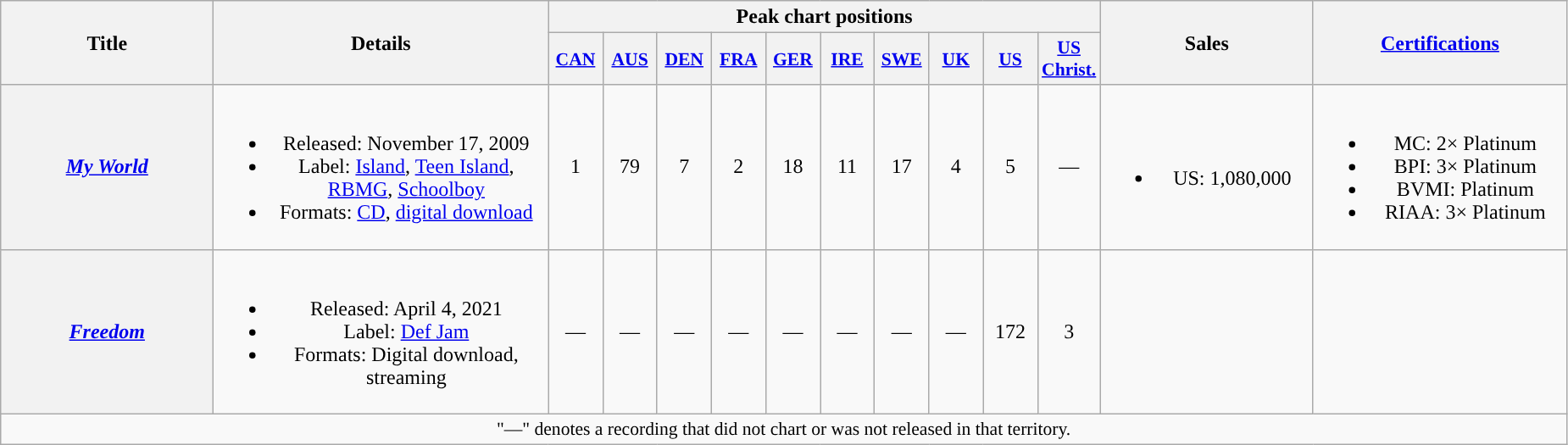<table class="wikitable plainrowheaders" style="text-align:center;">
<tr>
<th scope="col" rowspan="2" style="width:10em;">Title</th>
<th scope="col" rowspan="2" style="width:16em;">Details</th>
<th scope="col" colspan="10">Peak chart positions</th>
<th scope="col" rowspan="2" style="width:10em;">Sales</th>
<th scope="col" rowspan="2" style="width:12em;"><a href='#'>Certifications</a></th>
</tr>
<tr>
<th scope="col" style="width:2.5em;font-size:90%;"><a href='#'>CAN</a><br></th>
<th scope="col" style="width:2.5em;font-size:90%;"><a href='#'>AUS</a><br></th>
<th scope="col" style="width:2.5em;font-size:90%;"><a href='#'>DEN</a><br></th>
<th scope="col" style="width:2.5em;font-size:90%;"><a href='#'>FRA</a><br></th>
<th scope="col" style="width:2.5em;font-size:90%;"><a href='#'>GER</a><br></th>
<th scope="col" style="width:2.5em;font-size:90%;"><a href='#'>IRE</a><br></th>
<th scope="col" style="width:2.5em;font-size:90%;"><a href='#'>SWE</a><br></th>
<th scope="col" style="width:2.5em;font-size:90%;"><a href='#'>UK</a><br></th>
<th scope="col" style="width:2.5em;font-size:90%;"><a href='#'>US</a><br></th>
<th scope="col" style="width:2.5em;font-size:90%;"><a href='#'>US<br>Christ.</a><br></th>
</tr>
<tr>
<th scope="row"><em><a href='#'>My World</a></em></th>
<td><br><ul><li>Released: November 17, 2009</li><li>Label: <a href='#'>Island</a>, <a href='#'>Teen Island</a>, <a href='#'>RBMG</a>, <a href='#'>Schoolboy</a></li><li>Formats: <a href='#'>CD</a>, <a href='#'>digital download</a></li></ul></td>
<td>1</td>
<td>79</td>
<td>7</td>
<td>2</td>
<td>18</td>
<td>11</td>
<td>17</td>
<td>4</td>
<td>5</td>
<td>—</td>
<td><br><ul><li>US: 1,080,000</li></ul></td>
<td><br><ul><li>MC: 2× Platinum</li><li>BPI: 3× Platinum</li><li>BVMI: Platinum</li><li>RIAA: 3× Platinum</li></ul></td>
</tr>
<tr>
<th scope="row"><em><a href='#'>Freedom</a></em></th>
<td><br><ul><li>Released: April 4, 2021</li><li>Label: <a href='#'>Def Jam</a></li><li>Formats: Digital download, streaming</li></ul></td>
<td>—</td>
<td>—</td>
<td>—</td>
<td>—</td>
<td>—</td>
<td>—</td>
<td>—</td>
<td>—</td>
<td>172</td>
<td>3</td>
<td></td>
<td></td>
</tr>
<tr>
<td colspan="14" style="font-size:90%">"—" denotes a recording that did not chart or was not released in that territory.</td>
</tr>
</table>
